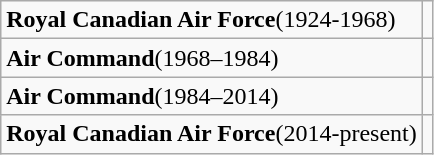<table class="wikitable">
<tr>
<td><strong>Royal Canadian Air Force</strong>(1924-1968)</td>
<td></td>
</tr>
<tr>
<td><strong>Air Command</strong>(1968–1984)</td>
<td></td>
</tr>
<tr>
<td><strong>Air Command</strong>(1984–2014)</td>
<td></td>
</tr>
<tr>
<td><strong>Royal Canadian Air Force</strong>(2014-present)</td>
<td></td>
</tr>
</table>
